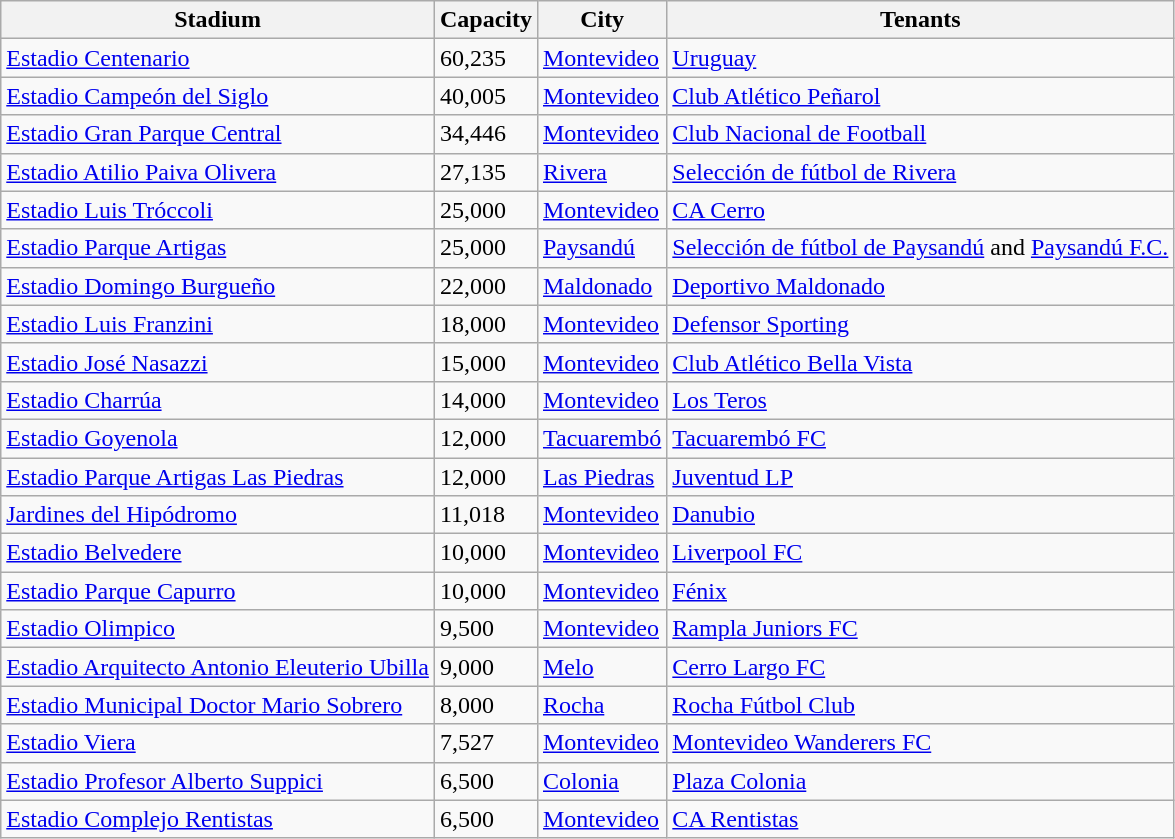<table class="wikitable sortable">
<tr>
<th>Stadium</th>
<th>Capacity</th>
<th>City</th>
<th>Tenants</th>
</tr>
<tr>
<td><a href='#'>Estadio Centenario</a></td>
<td>60,235</td>
<td><a href='#'>Montevideo</a></td>
<td><a href='#'>Uruguay</a></td>
</tr>
<tr>
<td><a href='#'>Estadio Campeón del Siglo</a></td>
<td>40,005</td>
<td><a href='#'>Montevideo</a></td>
<td><a href='#'>Club Atlético Peñarol</a></td>
</tr>
<tr>
<td><a href='#'>Estadio Gran Parque Central</a></td>
<td>34,446</td>
<td><a href='#'>Montevideo</a></td>
<td><a href='#'>Club Nacional de Football</a></td>
</tr>
<tr>
<td><a href='#'>Estadio Atilio Paiva Olivera</a></td>
<td>27,135</td>
<td><a href='#'>Rivera</a></td>
<td><a href='#'>Selección de fútbol de Rivera</a></td>
</tr>
<tr>
<td><a href='#'>Estadio Luis Tróccoli</a></td>
<td>25,000</td>
<td><a href='#'>Montevideo</a></td>
<td><a href='#'>CA Cerro</a></td>
</tr>
<tr>
<td><a href='#'>Estadio Parque Artigas</a></td>
<td>25,000</td>
<td><a href='#'>Paysandú</a></td>
<td><a href='#'>Selección de fútbol de Paysandú</a> and <a href='#'>Paysandú F.C.</a></td>
</tr>
<tr>
<td><a href='#'>Estadio Domingo Burgueño</a></td>
<td>22,000</td>
<td><a href='#'>Maldonado</a></td>
<td><a href='#'>Deportivo Maldonado</a></td>
</tr>
<tr>
<td><a href='#'>Estadio Luis Franzini</a></td>
<td>18,000</td>
<td><a href='#'>Montevideo</a></td>
<td><a href='#'>Defensor Sporting</a></td>
</tr>
<tr>
<td><a href='#'>Estadio José Nasazzi</a></td>
<td>15,000</td>
<td><a href='#'>Montevideo</a></td>
<td><a href='#'>Club Atlético Bella Vista</a></td>
</tr>
<tr>
<td><a href='#'>Estadio Charrúa</a></td>
<td>14,000</td>
<td><a href='#'>Montevideo</a></td>
<td><a href='#'>Los Teros</a></td>
</tr>
<tr>
<td><a href='#'>Estadio Goyenola</a></td>
<td>12,000</td>
<td><a href='#'>Tacuarembó</a></td>
<td><a href='#'>Tacuarembó FC</a></td>
</tr>
<tr>
<td><a href='#'>Estadio Parque Artigas Las Piedras</a></td>
<td>12,000</td>
<td><a href='#'>Las Piedras</a></td>
<td><a href='#'>Juventud LP</a></td>
</tr>
<tr>
<td><a href='#'>Jardines del Hipódromo</a></td>
<td>11,018</td>
<td><a href='#'>Montevideo</a></td>
<td><a href='#'>Danubio</a></td>
</tr>
<tr>
<td><a href='#'>Estadio Belvedere</a></td>
<td>10,000</td>
<td><a href='#'>Montevideo</a></td>
<td><a href='#'>Liverpool FC</a></td>
</tr>
<tr>
<td><a href='#'>Estadio Parque Capurro</a></td>
<td>10,000</td>
<td><a href='#'>Montevideo</a></td>
<td><a href='#'>Fénix</a></td>
</tr>
<tr>
<td><a href='#'>Estadio Olimpico</a></td>
<td>9,500</td>
<td><a href='#'>Montevideo</a></td>
<td><a href='#'>Rampla Juniors FC</a></td>
</tr>
<tr>
<td><a href='#'>Estadio Arquitecto Antonio Eleuterio Ubilla</a></td>
<td>9,000</td>
<td><a href='#'>Melo</a></td>
<td><a href='#'>Cerro Largo FC</a></td>
</tr>
<tr>
<td><a href='#'>Estadio Municipal Doctor Mario Sobrero</a></td>
<td>8,000</td>
<td><a href='#'>Rocha</a></td>
<td><a href='#'>Rocha Fútbol Club</a></td>
</tr>
<tr>
<td><a href='#'>Estadio Viera</a></td>
<td>7,527</td>
<td><a href='#'>Montevideo</a></td>
<td><a href='#'>Montevideo Wanderers FC</a></td>
</tr>
<tr>
<td><a href='#'>Estadio Profesor Alberto Suppici</a></td>
<td>6,500</td>
<td><a href='#'>Colonia</a></td>
<td><a href='#'>Plaza Colonia</a></td>
</tr>
<tr>
<td><a href='#'>Estadio Complejo Rentistas</a></td>
<td>6,500</td>
<td><a href='#'>Montevideo</a></td>
<td><a href='#'>CA Rentistas</a></td>
</tr>
</table>
